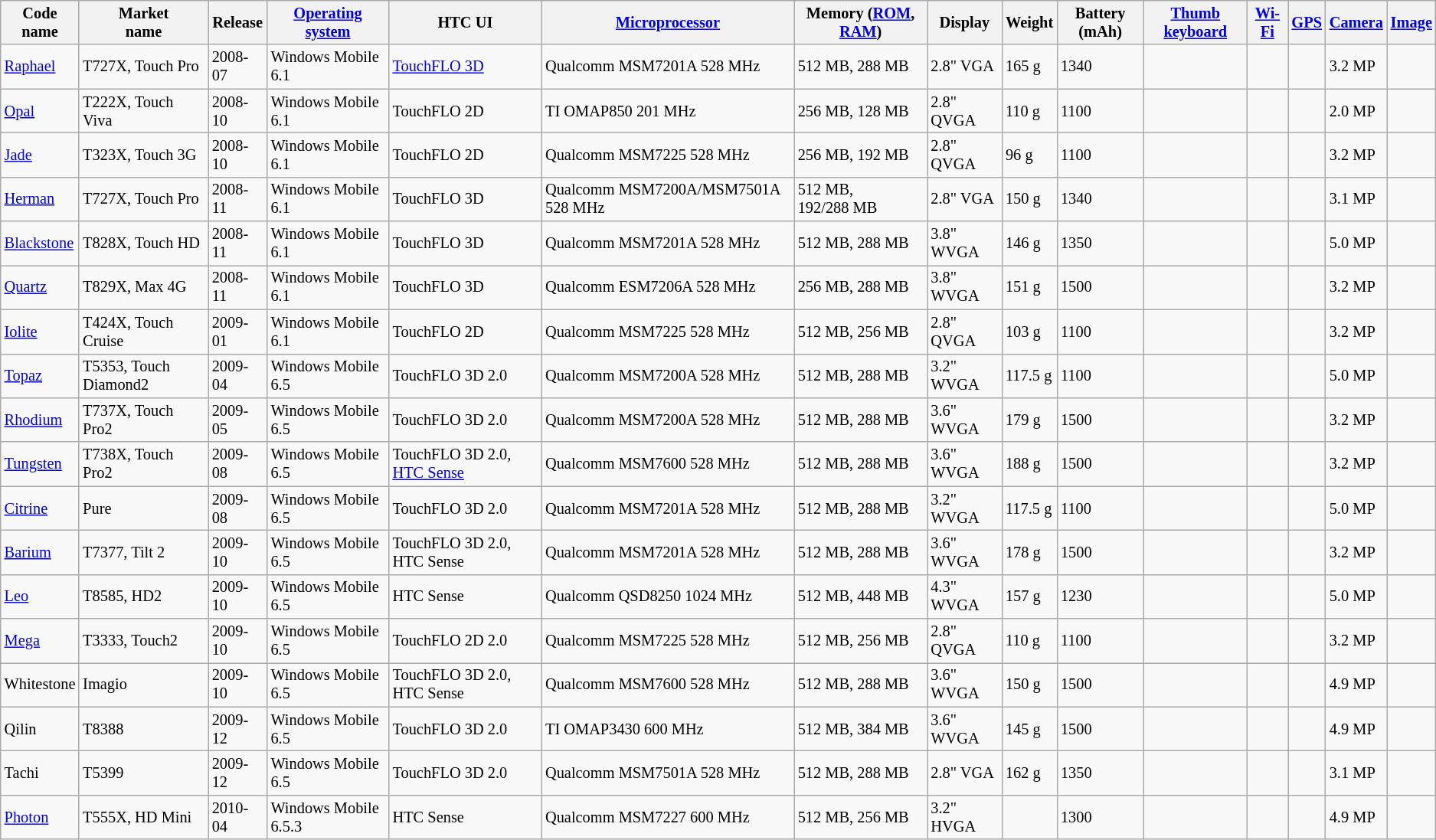<table class="wikitable sortable" style="font-size: 85%;">
<tr>
<th>Code<br>name</th>
<th>Market<br>name</th>
<th>Release</th>
<th><a href='#'>Operating system</a></th>
<th>HTC UI</th>
<th><a href='#'>Microprocessor</a></th>
<th>Memory (<a href='#'>ROM</a>, <a href='#'>RAM</a>)</th>
<th>Display</th>
<th>Weight</th>
<th>Battery (mAh)</th>
<th><a href='#'>Thumb keyboard</a></th>
<th><a href='#'>Wi-Fi</a></th>
<th><a href='#'>GPS</a></th>
<th><a href='#'>Camera</a></th>
<th><a href='#'>Image</a></th>
</tr>
<tr>
<td><a href='#'>Raphael</a></td>
<td>T727X, Touch Pro</td>
<td>2008-07</td>
<td>Windows Mobile 6.1</td>
<td><a href='#'>TouchFLO 3D</a></td>
<td>Qualcomm MSM7201A 528 MHz</td>
<td>512 MB, 288 MB</td>
<td>2.8" VGA</td>
<td>165 g</td>
<td>1340</td>
<td></td>
<td></td>
<td></td>
<td>3.2 MP</td>
<td></td>
</tr>
<tr>
<td><a href='#'>Opal</a></td>
<td>T222X, Touch Viva</td>
<td>2008-10</td>
<td>Windows Mobile 6.1</td>
<td>TouchFLO 2D</td>
<td>TI OMAP850 201 MHz</td>
<td>256 MB, 128 MB</td>
<td>2.8" QVGA</td>
<td>110 g</td>
<td>1100</td>
<td></td>
<td></td>
<td></td>
<td>2.0 MP</td>
<td></td>
</tr>
<tr>
<td><a href='#'>Jade</a></td>
<td>T323X, Touch 3G</td>
<td>2008-10</td>
<td>Windows Mobile 6.1</td>
<td>TouchFLO 2D</td>
<td>Qualcomm MSM7225 528 MHz</td>
<td>256 MB, 192 MB</td>
<td>2.8" QVGA</td>
<td>96 g</td>
<td>1100</td>
<td></td>
<td></td>
<td></td>
<td>3.2 MP</td>
<td></td>
</tr>
<tr>
<td><a href='#'>Herman</a></td>
<td>T727X, Touch Pro</td>
<td>2008-11</td>
<td>Windows Mobile 6.1</td>
<td>TouchFLO 3D</td>
<td>Qualcomm MSM7200A/MSM7501A 528 MHz</td>
<td>512 MB, 192/288 MB</td>
<td>2.8" VGA</td>
<td>150 g</td>
<td>1340</td>
<td></td>
<td></td>
<td></td>
<td>3.1 MP</td>
<td></td>
</tr>
<tr>
<td><a href='#'>Blackstone</a></td>
<td>T828X, Touch HD</td>
<td>2008-11</td>
<td>Windows Mobile 6.1</td>
<td>TouchFLO 3D</td>
<td>Qualcomm MSM7201A 528 MHz</td>
<td>512 MB, 288 MB</td>
<td>3.8" WVGA</td>
<td>146 g</td>
<td>1350</td>
<td></td>
<td></td>
<td></td>
<td>5.0 MP</td>
<td></td>
</tr>
<tr>
<td><a href='#'>Quartz</a></td>
<td>T829X, Max 4G</td>
<td>2008-11</td>
<td>Windows Mobile 6.1</td>
<td>TouchFLO 3D</td>
<td>Qualcomm ESM7206A 528 MHz</td>
<td>256 MB, 288 MB</td>
<td>3.8" WVGA</td>
<td>151 g</td>
<td>1500</td>
<td></td>
<td></td>
<td></td>
<td>3.2 MP</td>
<td></td>
</tr>
<tr>
<td><a href='#'>Iolite</a></td>
<td>T424X, Touch Cruise</td>
<td>2009-01</td>
<td>Windows Mobile 6.1</td>
<td>TouchFLO 2D</td>
<td>Qualcomm MSM7225 528 MHz</td>
<td>512 MB, 256 MB</td>
<td>2.8" QVGA</td>
<td>103 g</td>
<td>1100</td>
<td></td>
<td></td>
<td></td>
<td>3.2 MP</td>
<td></td>
</tr>
<tr>
<td><a href='#'>Topaz</a></td>
<td>T5353, Touch Diamond2</td>
<td>2009-04</td>
<td>Windows Mobile 6.5</td>
<td>TouchFLO 3D 2.0</td>
<td>Qualcomm MSM7200A 528 MHz</td>
<td>512 MB, 288 MB</td>
<td>3.2" WVGA</td>
<td>117.5 g</td>
<td>1100</td>
<td></td>
<td></td>
<td></td>
<td>5.0 MP</td>
<td></td>
</tr>
<tr>
<td><a href='#'>Rhodium</a></td>
<td>T737X, Touch Pro2</td>
<td>2009-05</td>
<td>Windows Mobile 6.5</td>
<td>TouchFLO 3D 2.0</td>
<td>Qualcomm MSM7200A 528 MHz</td>
<td>512 MB, 288 MB</td>
<td>3.6" WVGA</td>
<td>179 g</td>
<td>1500</td>
<td></td>
<td></td>
<td></td>
<td>3.2 MP</td>
<td></td>
</tr>
<tr>
<td><a href='#'>Tungsten</a></td>
<td>T738X, Touch Pro2</td>
<td>2009-08</td>
<td>Windows Mobile 6.5</td>
<td>TouchFLO 3D 2.0, <a href='#'>HTC Sense</a></td>
<td>Qualcomm MSM7600 528 MHz</td>
<td>512 MB, 288 MB</td>
<td>3.6" WVGA</td>
<td>188 g</td>
<td>1500</td>
<td></td>
<td></td>
<td></td>
<td>3.2 MP</td>
<td></td>
</tr>
<tr>
<td><a href='#'>Citrine</a></td>
<td>Pure</td>
<td>2009-08</td>
<td>Windows Mobile 6.5</td>
<td>TouchFLO 3D 2.0</td>
<td>Qualcomm MSM7201A 528 MHz</td>
<td>512 MB, 288 MB</td>
<td>3.2" WVGA</td>
<td>117.5 g</td>
<td>1100</td>
<td></td>
<td></td>
<td></td>
<td>5.0 MP</td>
<td></td>
</tr>
<tr>
<td><a href='#'>Barium</a></td>
<td>T7377, Tilt 2</td>
<td>2009-10</td>
<td>Windows Mobile 6.5</td>
<td>TouchFLO 3D 2.0, HTC Sense</td>
<td>Qualcomm MSM7201A 528 MHz</td>
<td>512 MB, 288 MB</td>
<td>3.6" WVGA</td>
<td>178 g</td>
<td>1500</td>
<td></td>
<td></td>
<td></td>
<td>3.2 MP</td>
<td></td>
</tr>
<tr>
<td><a href='#'>Leo</a></td>
<td>T8585, HD2</td>
<td>2009-10</td>
<td>Windows Mobile 6.5</td>
<td>HTC Sense</td>
<td>Qualcomm QSD8250 1024 MHz</td>
<td>512 MB, 448 MB</td>
<td>4.3" WVGA</td>
<td>157 g</td>
<td>1230</td>
<td></td>
<td></td>
<td></td>
<td>5.0 MP</td>
<td></td>
</tr>
<tr>
<td><a href='#'>Mega</a></td>
<td>T3333, Touch2</td>
<td>2009-10</td>
<td>Windows Mobile 6.5</td>
<td>TouchFLO 2D 2.0</td>
<td>Qualcomm MSM7225 528 MHz</td>
<td>512 MB, 256 MB</td>
<td>2.8" QVGA</td>
<td>110 g</td>
<td>1100</td>
<td></td>
<td></td>
<td></td>
<td>3.2 MP</td>
<td></td>
</tr>
<tr>
<td>Whitestone</td>
<td>Imagio</td>
<td>2009-10</td>
<td>Windows Mobile 6.5</td>
<td>TouchFLO 3D 2.0, HTC Sense</td>
<td>Qualcomm MSM7600 528 MHz</td>
<td>512 MB, 288 MB</td>
<td>3.6" WVGA</td>
<td>150 g</td>
<td>1500</td>
<td></td>
<td></td>
<td></td>
<td>4.9 MP</td>
<td></td>
</tr>
<tr>
<td>Qilin</td>
<td>T8388</td>
<td>2009-12</td>
<td>Windows Mobile 6.5</td>
<td>TouchFLO 3D 2.0</td>
<td>TI OMAP3430 600 MHz</td>
<td>512 MB, 384 MB</td>
<td>3.6" WVGA</td>
<td>145 g</td>
<td>1500</td>
<td></td>
<td></td>
<td></td>
<td>4.9 MP</td>
<td></td>
</tr>
<tr>
<td>Tachi</td>
<td>T5399</td>
<td>2009-12</td>
<td>Windows Mobile 6.5</td>
<td>TouchFLO 3D 2.0</td>
<td>Qualcomm MSM7501A 528 MHz</td>
<td>512 MB, 288 MB</td>
<td>2.8" VGA</td>
<td>162 g</td>
<td>1350</td>
<td></td>
<td></td>
<td></td>
<td>3.1 MP</td>
<td></td>
</tr>
<tr>
<td><a href='#'>Photon</a></td>
<td>T555X, HD Mini</td>
<td>2010-04</td>
<td>Windows Mobile 6.5.3</td>
<td>HTC Sense</td>
<td>Qualcomm MSM7227 600 MHz</td>
<td>512 MB, 256 MB</td>
<td>3.2" HVGA</td>
<td></td>
<td>1300</td>
<td></td>
<td></td>
<td></td>
<td>4.9 MP</td>
<td></td>
</tr>
</table>
